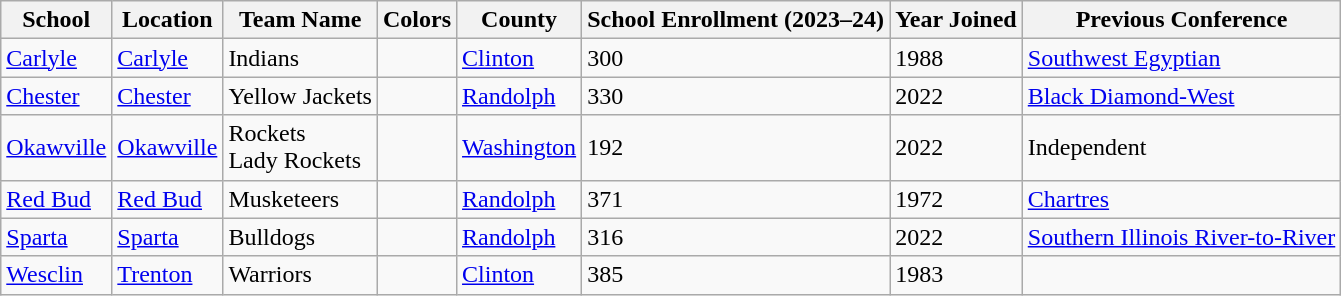<table class="wikitable" border="1">
<tr>
<th>School</th>
<th>Location</th>
<th>Team Name</th>
<th>Colors</th>
<th>County</th>
<th>School Enrollment (2023–24)</th>
<th>Year Joined</th>
<th>Previous Conference</th>
</tr>
<tr>
<td><a href='#'>Carlyle</a></td>
<td><a href='#'>Carlyle</a></td>
<td>Indians</td>
<td> </td>
<td><a href='#'>Clinton</a></td>
<td>300</td>
<td>1988</td>
<td><a href='#'>Southwest Egyptian</a></td>
</tr>
<tr>
<td><a href='#'>Chester</a></td>
<td><a href='#'>Chester</a></td>
<td>Yellow Jackets</td>
<td> </td>
<td><a href='#'>Randolph</a></td>
<td>330</td>
<td>2022</td>
<td><a href='#'>Black Diamond-West</a></td>
</tr>
<tr>
<td><a href='#'>Okawville</a></td>
<td><a href='#'>Okawville</a></td>
<td>Rockets<br>Lady Rockets</td>
<td> </td>
<td><a href='#'>Washington</a></td>
<td>192</td>
<td>2022</td>
<td>Independent</td>
</tr>
<tr>
<td><a href='#'>Red Bud</a></td>
<td><a href='#'>Red Bud</a></td>
<td>Musketeers</td>
<td> </td>
<td><a href='#'>Randolph</a></td>
<td>371</td>
<td>1972</td>
<td><a href='#'>Chartres</a></td>
</tr>
<tr>
<td><a href='#'>Sparta</a></td>
<td><a href='#'>Sparta</a></td>
<td>Bulldogs</td>
<td> </td>
<td><a href='#'>Randolph</a></td>
<td>316</td>
<td>2022</td>
<td><a href='#'>Southern Illinois River-to-River</a></td>
</tr>
<tr>
<td><a href='#'>Wesclin</a></td>
<td><a href='#'>Trenton</a></td>
<td>Warriors</td>
<td> </td>
<td><a href='#'>Clinton</a></td>
<td>385</td>
<td>1983</td>
<td></td>
</tr>
</table>
